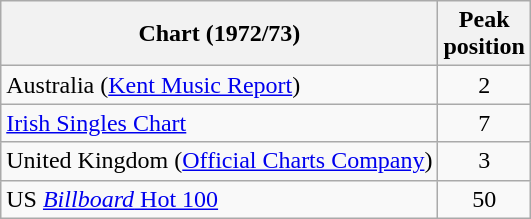<table class="wikitable">
<tr>
<th>Chart (1972/73)</th>
<th>Peak<br> position</th>
</tr>
<tr>
<td>Australia (<a href='#'>Kent Music Report</a>)</td>
<td align="center">2</td>
</tr>
<tr>
<td><a href='#'>Irish Singles Chart</a></td>
<td align="center">7</td>
</tr>
<tr>
<td>United Kingdom (<a href='#'>Official Charts Company</a>)</td>
<td align="center">3</td>
</tr>
<tr>
<td>US <a href='#'><em>Billboard</em> Hot 100</a></td>
<td align="center">50</td>
</tr>
</table>
